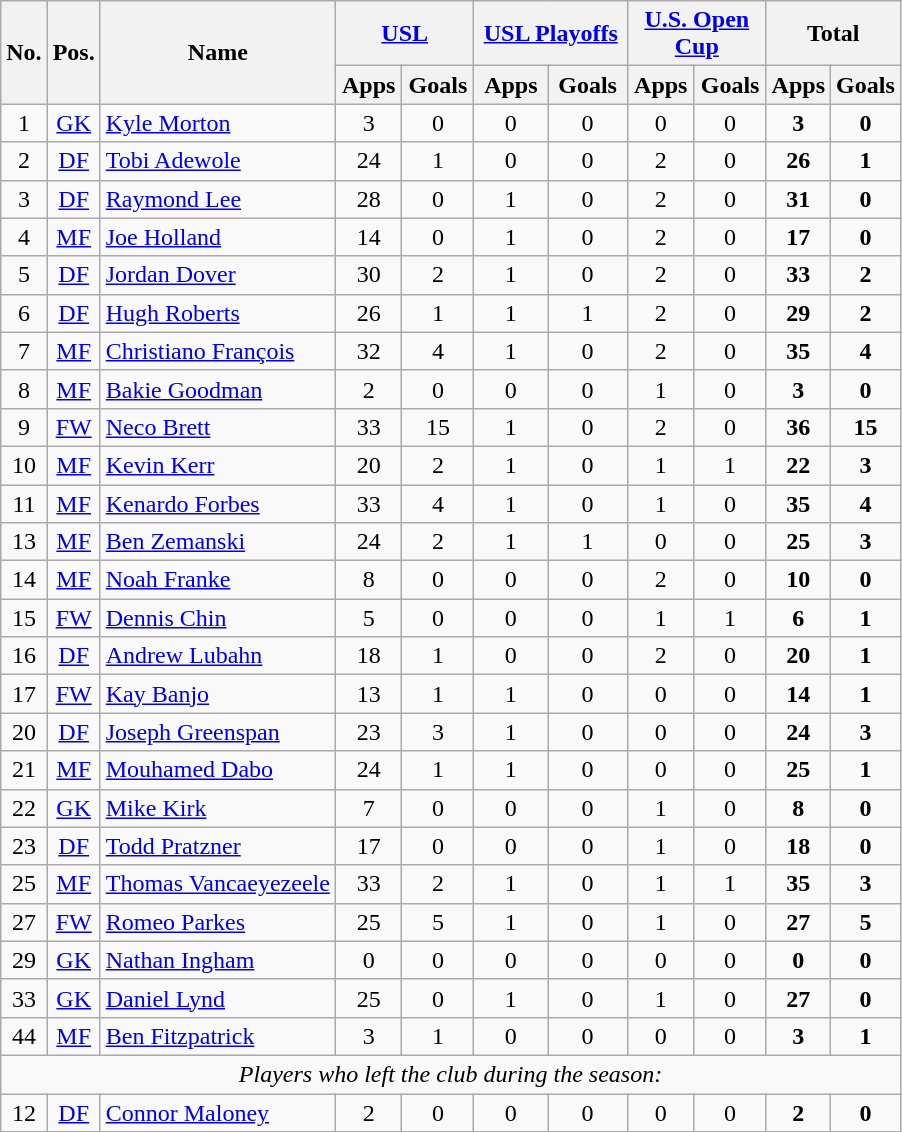<table class="wikitable sortable" style="text-align: center;">
<tr>
<th rowspan=2>No.</th>
<th rowspan=2>Pos.</th>
<th rowspan=2>Name</th>
<th colspan=2 style="width:85px;"><a href='#'>USL</a></th>
<th colspan=2 style="width:95px;"><a href='#'>USL Playoffs</a></th>
<th colspan=2 style="width:85px;"><a href='#'>U.S. Open Cup</a></th>
<th colspan=2><strong>Total</strong></th>
</tr>
<tr>
<th>Apps</th>
<th>Goals</th>
<th>Apps</th>
<th>Goals</th>
<th>Apps</th>
<th>Goals</th>
<th>Apps</th>
<th>Goals</th>
</tr>
<tr>
<td>1</td>
<td><a href='#'>GK</a></td>
<td align=left> <a href='#'>Kyle Morton</a></td>
<td>3</td>
<td>0</td>
<td>0</td>
<td>0</td>
<td>0</td>
<td>0</td>
<td><strong>3</strong></td>
<td><strong>0</strong></td>
</tr>
<tr>
<td>2</td>
<td><a href='#'>DF</a></td>
<td align=left> <a href='#'>Tobi Adewole</a></td>
<td>24</td>
<td>1</td>
<td>0</td>
<td>0</td>
<td>2</td>
<td>0</td>
<td><strong>26</strong></td>
<td><strong>1</strong></td>
</tr>
<tr>
<td>3</td>
<td><a href='#'>DF</a></td>
<td align=left> <a href='#'>Raymond Lee</a></td>
<td>28</td>
<td>0</td>
<td>1</td>
<td>0</td>
<td>2</td>
<td>0</td>
<td><strong>31</strong></td>
<td><strong>0</strong></td>
</tr>
<tr>
<td>4</td>
<td><a href='#'>MF</a></td>
<td align=left> <a href='#'>Joe Holland</a></td>
<td>14</td>
<td>0</td>
<td>1</td>
<td>0</td>
<td>2</td>
<td>0</td>
<td><strong>17</strong></td>
<td><strong>0</strong></td>
</tr>
<tr>
<td>5</td>
<td><a href='#'>DF</a></td>
<td align=left> <a href='#'>Jordan Dover</a></td>
<td>30</td>
<td>2</td>
<td>1</td>
<td>0</td>
<td>2</td>
<td>0</td>
<td><strong>33</strong></td>
<td><strong>2</strong></td>
</tr>
<tr>
<td>6</td>
<td><a href='#'>DF</a></td>
<td align=left> <a href='#'>Hugh Roberts</a></td>
<td>26</td>
<td>1</td>
<td>1</td>
<td>1</td>
<td>2</td>
<td>0</td>
<td><strong>29</strong></td>
<td><strong>2</strong></td>
</tr>
<tr>
<td>7</td>
<td><a href='#'>MF</a></td>
<td align=left> <a href='#'>Christiano François</a></td>
<td>32</td>
<td>4</td>
<td>1</td>
<td>0</td>
<td>2</td>
<td>0</td>
<td><strong>35</strong></td>
<td><strong>4</strong></td>
</tr>
<tr>
<td>8</td>
<td><a href='#'>MF</a></td>
<td align=left> <a href='#'>Bakie Goodman</a></td>
<td>2</td>
<td>0</td>
<td>0</td>
<td>0</td>
<td>1</td>
<td>0</td>
<td><strong>3</strong></td>
<td><strong>0</strong></td>
</tr>
<tr>
<td>9</td>
<td><a href='#'>FW</a></td>
<td align=left> <a href='#'>Neco Brett</a></td>
<td>33</td>
<td>15</td>
<td>1</td>
<td>0</td>
<td>2</td>
<td>0</td>
<td><strong>36</strong></td>
<td><strong>15</strong></td>
</tr>
<tr>
<td>10</td>
<td><a href='#'>MF</a></td>
<td align=left> <a href='#'>Kevin Kerr</a></td>
<td>20</td>
<td>2</td>
<td>1</td>
<td>0</td>
<td>1</td>
<td>1</td>
<td><strong>22</strong></td>
<td><strong>3</strong></td>
</tr>
<tr>
<td>11</td>
<td><a href='#'>MF</a></td>
<td align=left> <a href='#'>Kenardo Forbes</a></td>
<td>33</td>
<td>4</td>
<td>1</td>
<td>0</td>
<td>1</td>
<td>0</td>
<td><strong>35</strong></td>
<td><strong>4</strong></td>
</tr>
<tr>
<td>13</td>
<td><a href='#'>MF</a></td>
<td align=left> <a href='#'>Ben Zemanski</a></td>
<td>24</td>
<td>2</td>
<td>1</td>
<td>1</td>
<td>0</td>
<td>0</td>
<td><strong>25</strong></td>
<td><strong>3</strong></td>
</tr>
<tr>
<td>14</td>
<td><a href='#'>MF</a></td>
<td align=left> <a href='#'>Noah Franke</a></td>
<td>8</td>
<td>0</td>
<td>0</td>
<td>0</td>
<td>2</td>
<td>0</td>
<td><strong>10</strong></td>
<td><strong>0</strong></td>
</tr>
<tr>
<td>15</td>
<td><a href='#'>FW</a></td>
<td align=left> <a href='#'>Dennis Chin</a></td>
<td>5</td>
<td>0</td>
<td>0</td>
<td>0</td>
<td>1</td>
<td>1</td>
<td><strong>6</strong></td>
<td><strong>1</strong></td>
</tr>
<tr>
<td>16</td>
<td><a href='#'>DF</a></td>
<td align=left> <a href='#'>Andrew Lubahn</a></td>
<td>18</td>
<td>1</td>
<td>0</td>
<td>0</td>
<td>2</td>
<td>0</td>
<td><strong>20</strong></td>
<td><strong>1</strong></td>
</tr>
<tr>
<td>17</td>
<td><a href='#'>FW</a></td>
<td align=left> <a href='#'>Kay Banjo</a></td>
<td>13</td>
<td>1</td>
<td>1</td>
<td>0</td>
<td>0</td>
<td>0</td>
<td><strong>14</strong></td>
<td><strong>1</strong></td>
</tr>
<tr>
<td>20</td>
<td><a href='#'>DF</a></td>
<td align=left> <a href='#'>Joseph Greenspan</a></td>
<td>23</td>
<td>3</td>
<td>1</td>
<td>0</td>
<td>0</td>
<td>0</td>
<td><strong>24</strong></td>
<td><strong>3</strong></td>
</tr>
<tr>
<td>21</td>
<td><a href='#'>MF</a></td>
<td align=left> <a href='#'>Mouhamed Dabo</a></td>
<td>24</td>
<td>1</td>
<td>1</td>
<td>0</td>
<td>0</td>
<td>0</td>
<td><strong>25</strong></td>
<td><strong>1</strong></td>
</tr>
<tr>
<td>22</td>
<td><a href='#'>GK</a></td>
<td align=left> <a href='#'>Mike Kirk</a></td>
<td>7</td>
<td>0</td>
<td>0</td>
<td>0</td>
<td>1</td>
<td>0</td>
<td><strong>8</strong></td>
<td><strong>0</strong></td>
</tr>
<tr>
<td>23</td>
<td><a href='#'>DF</a></td>
<td align=left> <a href='#'>Todd Pratzner</a></td>
<td>17</td>
<td>0</td>
<td>0</td>
<td>0</td>
<td>1</td>
<td>0</td>
<td><strong>18</strong></td>
<td><strong>0</strong></td>
</tr>
<tr>
<td>25</td>
<td><a href='#'>MF</a></td>
<td align=left> <a href='#'>Thomas Vancaeyezeele</a></td>
<td>33</td>
<td>2</td>
<td>1</td>
<td>0</td>
<td>1</td>
<td>1</td>
<td><strong>35</strong></td>
<td><strong>3</strong></td>
</tr>
<tr>
<td>27</td>
<td><a href='#'>FW</a></td>
<td align=left> <a href='#'>Romeo Parkes</a></td>
<td>25</td>
<td>5</td>
<td>1</td>
<td>0</td>
<td>1</td>
<td>0</td>
<td><strong>27</strong></td>
<td><strong>5</strong></td>
</tr>
<tr>
<td>29</td>
<td><a href='#'>GK</a></td>
<td align=left> <a href='#'>Nathan Ingham</a></td>
<td>0</td>
<td>0</td>
<td>0</td>
<td>0</td>
<td>0</td>
<td>0</td>
<td><strong>0</strong></td>
<td><strong>0</strong></td>
</tr>
<tr>
<td>33</td>
<td><a href='#'>GK</a></td>
<td align=left> <a href='#'>Daniel Lynd</a></td>
<td>25</td>
<td>0</td>
<td>1</td>
<td>0</td>
<td>1</td>
<td>0</td>
<td><strong>27</strong></td>
<td><strong>0</strong></td>
</tr>
<tr>
<td>44</td>
<td><a href='#'>MF</a></td>
<td align=left> <a href='#'>Ben Fitzpatrick</a></td>
<td>3</td>
<td>1</td>
<td>0</td>
<td>0</td>
<td>0</td>
<td>0</td>
<td><strong>3</strong></td>
<td><strong>1</strong></td>
</tr>
<tr>
<td colspan=11><em>Players who left the club during the season:</em></td>
</tr>
<tr>
<td>12</td>
<td><a href='#'>DF</a></td>
<td align=left> <a href='#'>Connor Maloney</a></td>
<td>2</td>
<td>0</td>
<td>0</td>
<td>0</td>
<td>0</td>
<td>0</td>
<td><strong>2</strong></td>
<td><strong>0</strong></td>
</tr>
</table>
